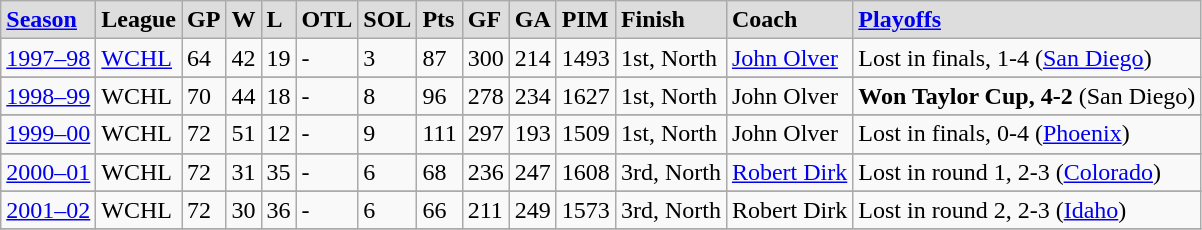<table class="wikitable">
<tr style="font-weight:bold; background-color:#dddddd;" |>
<td><a href='#'>Season</a></td>
<td>League</td>
<td>GP</td>
<td>W</td>
<td>L</td>
<td>OTL</td>
<td>SOL</td>
<td>Pts</td>
<td>GF</td>
<td>GA</td>
<td>PIM</td>
<td>Finish</td>
<td>Coach</td>
<td><a href='#'>Playoffs</a></td>
</tr>
<tr>
<td><a href='#'>1997–98</a></td>
<td><a href='#'>WCHL</a></td>
<td>64</td>
<td>42</td>
<td>19</td>
<td>-</td>
<td>3</td>
<td>87</td>
<td>300</td>
<td>214</td>
<td>1493</td>
<td>1st, North</td>
<td><a href='#'>John Olver</a></td>
<td>Lost in finals, 1-4 (<a href='#'>San Diego</a>)</td>
</tr>
<tr bgcolor="#eeeeee">
</tr>
<tr>
<td><a href='#'>1998–99</a></td>
<td>WCHL</td>
<td>70</td>
<td>44</td>
<td>18</td>
<td>-</td>
<td>8</td>
<td>96</td>
<td>278</td>
<td>234</td>
<td>1627</td>
<td>1st, North</td>
<td>John Olver</td>
<td><strong>Won Taylor Cup, 4-2</strong> (San Diego)</td>
</tr>
<tr bgcolor="#eeeeee">
</tr>
<tr>
<td><a href='#'>1999–00</a></td>
<td>WCHL</td>
<td>72</td>
<td>51</td>
<td>12</td>
<td>-</td>
<td>9</td>
<td>111</td>
<td>297</td>
<td>193</td>
<td>1509</td>
<td>1st, North</td>
<td>John Olver</td>
<td>Lost in finals, 0-4 (<a href='#'>Phoenix</a>)</td>
</tr>
<tr bgcolor="#eeeeee">
</tr>
<tr>
<td><a href='#'>2000–01</a></td>
<td>WCHL</td>
<td>72</td>
<td>31</td>
<td>35</td>
<td>-</td>
<td>6</td>
<td>68</td>
<td>236</td>
<td>247</td>
<td>1608</td>
<td>3rd, North</td>
<td><a href='#'>Robert Dirk</a></td>
<td>Lost in round 1, 2-3 (<a href='#'>Colorado</a>)</td>
</tr>
<tr bgcolor="#eeeeee">
</tr>
<tr>
<td><a href='#'>2001–02</a></td>
<td>WCHL</td>
<td>72</td>
<td>30</td>
<td>36</td>
<td>-</td>
<td>6</td>
<td>66</td>
<td>211</td>
<td>249</td>
<td>1573</td>
<td>3rd, North</td>
<td>Robert Dirk</td>
<td>Lost in round 2, 2-3 (<a href='#'>Idaho</a>)</td>
</tr>
<tr bgcolor="#eeeeee">
</tr>
</table>
